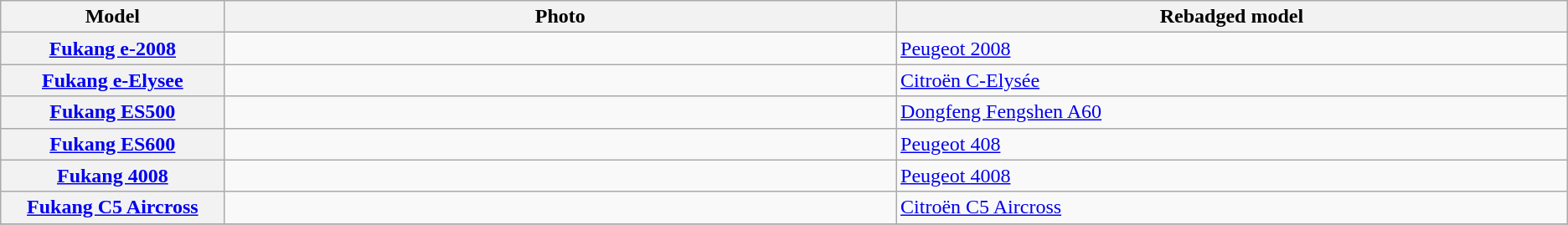<table class="wikitable">
<tr>
<th width=10%>Model</th>
<th width=30%>Photo</th>
<th width=30%>Rebadged model</th>
</tr>
<tr>
<th><a href='#'>Fukang e-2008</a></th>
<td></td>
<td><a href='#'>Peugeot 2008</a></td>
</tr>
<tr>
<th><a href='#'>Fukang e-Elysee</a></th>
<td></td>
<td><a href='#'>Citroën C-Elysée</a></td>
</tr>
<tr>
<th><a href='#'>Fukang ES500</a></th>
<td></td>
<td><a href='#'>Dongfeng Fengshen A60</a></td>
</tr>
<tr>
<th><a href='#'>Fukang ES600</a></th>
<td></td>
<td><a href='#'>Peugeot 408</a></td>
</tr>
<tr>
<th><a href='#'>Fukang 4008</a></th>
<td></td>
<td><a href='#'>Peugeot 4008</a></td>
</tr>
<tr>
<th><a href='#'>Fukang C5 Aircross</a></th>
<td></td>
<td><a href='#'>Citroën C5 Aircross</a></td>
</tr>
<tr>
</tr>
</table>
